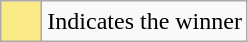<table class="wikitable">
<tr>
<th scope="row" style="text-align:center; background:#FAEB86; height:20px; width:20px"></th>
<td>Indicates the winner</td>
</tr>
</table>
